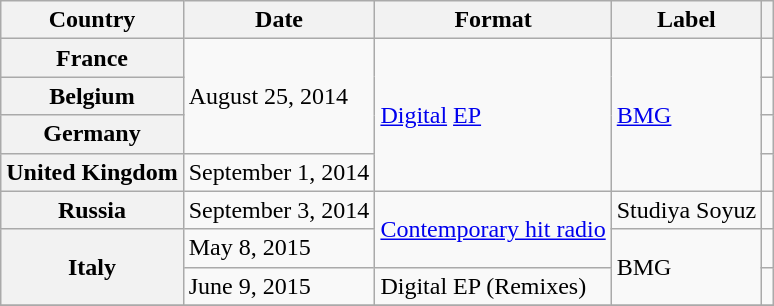<table class="wikitable plainrowheaders">
<tr>
<th scope="col">Country</th>
<th scope="col">Date</th>
<th scope="col">Format</th>
<th scope="col">Label</th>
<th scope="col"></th>
</tr>
<tr>
<th scope="row">France</th>
<td rowspan="3">August 25, 2014</td>
<td rowspan="4"><a href='#'>Digital</a> <a href='#'>EP</a></td>
<td rowspan="4"><a href='#'>BMG</a></td>
<td></td>
</tr>
<tr>
<th scope="row">Belgium</th>
<td></td>
</tr>
<tr>
<th scope="row">Germany</th>
<td></td>
</tr>
<tr>
<th scope="row">United Kingdom</th>
<td>September 1, 2014</td>
<td></td>
</tr>
<tr>
<th scope="row">Russia</th>
<td>September 3, 2014</td>
<td rowspan="2"><a href='#'>Contemporary hit radio</a></td>
<td>Studiya Soyuz</td>
<td></td>
</tr>
<tr>
<th scope="row" rowspan="2">Italy</th>
<td>May 8, 2015</td>
<td rowspan="2">BMG</td>
<td></td>
</tr>
<tr>
<td>June 9, 2015</td>
<td>Digital EP (Remixes)</td>
<td></td>
</tr>
<tr>
</tr>
</table>
